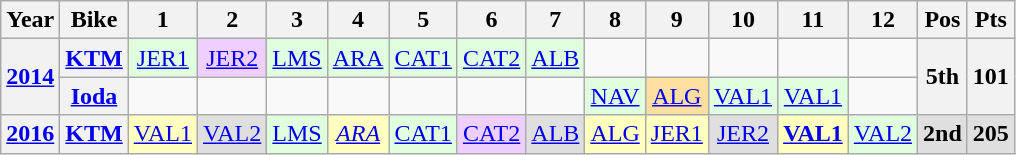<table class="wikitable" style="text-align:center;">
<tr>
<th>Year</th>
<th>Bike</th>
<th>1</th>
<th>2</th>
<th>3</th>
<th>4</th>
<th>5</th>
<th>6</th>
<th>7</th>
<th>8</th>
<th>9</th>
<th>10</th>
<th>11</th>
<th>12</th>
<th>Pos</th>
<th>Pts</th>
</tr>
<tr>
<th rowspan="2"><a href='#'>2014</a></th>
<th><a href='#'>KTM</a></th>
<td style="background:#dfffdf;"><a href='#'>JER1</a><br></td>
<td style="background:#efcfff;"><a href='#'>JER2</a><br></td>
<td style="background:#dfffdf;"><a href='#'>LMS</a><br></td>
<td style="background:#dfffdf;"><a href='#'>ARA</a><br></td>
<td style="background:#dfffdf;"><a href='#'>CAT1</a><br></td>
<td style="background:#dfffdf;"><a href='#'>CAT2</a><br></td>
<td style="background:#dfffdf;"><a href='#'>ALB</a><br></td>
<td></td>
<td></td>
<td></td>
<td></td>
<td></td>
<th rowspan="2">5th</th>
<th rowspan="2">101</th>
</tr>
<tr>
<th><a href='#'>Ioda</a></th>
<td></td>
<td></td>
<td></td>
<td></td>
<td></td>
<td></td>
<td></td>
<td style="background:#dfffdf;"><a href='#'>NAV</a><br></td>
<td style="background:#ffdf9f;"><a href='#'>ALG</a><br></td>
<td style="background:#dfffdf;"><a href='#'>VAL1</a><br></td>
<td style="background:#dfffdf;"><a href='#'>VAL1</a><br></td>
<td></td>
</tr>
<tr>
<th><a href='#'>2016</a></th>
<th><a href='#'>KTM</a></th>
<td style="background:#ffffbf;"><a href='#'>VAL1</a><br></td>
<td style="background:#dfdfdf;"><a href='#'>VAL2</a><br></td>
<td style="background:#dfffdf;"><a href='#'>LMS</a><br></td>
<td style="background:#ffffbf;"><em><a href='#'>ARA</a></em><br></td>
<td style="background:#dfffdf;"><a href='#'>CAT1</a><br></td>
<td style="background:#efcfff;"><a href='#'>CAT2</a><br></td>
<td style="background:#dfdfdf;"><a href='#'>ALB</a><br></td>
<td style="background:#ffffbf;"><a href='#'>ALG</a><br></td>
<td style="background:#ffffbf;"><a href='#'>JER1</a><br></td>
<td style="background:#dfdfdf;"><a href='#'>JER2</a><br></td>
<td style="background:#ffffbf;"><strong><a href='#'>VAL1</a></strong><br></td>
<td style="background:#dfffdf;"><a href='#'>VAL2</a><br></td>
<th style="background:#dfdfdf;">2nd</th>
<th style="background:#dfdfdf;">205</th>
</tr>
</table>
